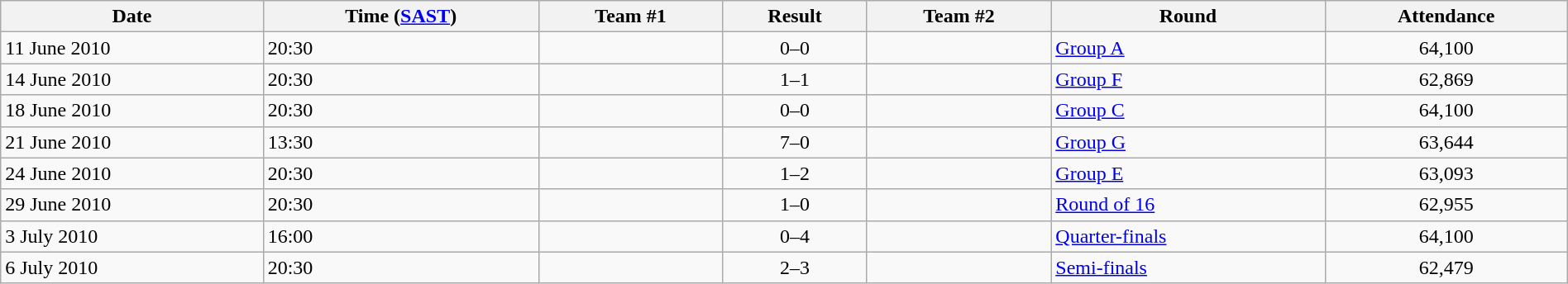<table class=" sortable wikitable"  style="text-align:left; width:100%;">
<tr>
<th>Date</th>
<th>Time (<a href='#'>SAST</a>)</th>
<th>Team #1</th>
<th>Result</th>
<th>Team #2</th>
<th>Round</th>
<th>Attendance</th>
</tr>
<tr>
<td>11 June 2010</td>
<td>20:30</td>
<td></td>
<td style="text-align:center;">0–0</td>
<td></td>
<td><a href='#'>Group A</a></td>
<td style="text-align:center;">64,100</td>
</tr>
<tr>
<td>14 June 2010</td>
<td>20:30</td>
<td></td>
<td style="text-align:center;">1–1</td>
<td></td>
<td><a href='#'>Group F</a></td>
<td style="text-align:center;">62,869</td>
</tr>
<tr>
<td>18 June 2010</td>
<td>20:30</td>
<td></td>
<td style="text-align:center;">0–0</td>
<td></td>
<td><a href='#'>Group C</a></td>
<td style="text-align:center;">64,100</td>
</tr>
<tr>
<td>21 June 2010</td>
<td>13:30</td>
<td></td>
<td style="text-align:center;">7–0</td>
<td></td>
<td><a href='#'>Group G</a></td>
<td style="text-align:center;">63,644</td>
</tr>
<tr>
<td>24 June 2010</td>
<td>20:30</td>
<td></td>
<td style="text-align:center;">1–2</td>
<td></td>
<td><a href='#'>Group E</a></td>
<td style="text-align:center;">63,093</td>
</tr>
<tr>
<td>29 June 2010</td>
<td>20:30</td>
<td></td>
<td style="text-align:center;">1–0</td>
<td></td>
<td><a href='#'>Round of 16</a></td>
<td style="text-align:center;">62,955</td>
</tr>
<tr>
<td>3 July 2010</td>
<td>16:00</td>
<td></td>
<td style="text-align:center;">0–4</td>
<td></td>
<td><a href='#'>Quarter-finals</a></td>
<td style="text-align:center;">64,100</td>
</tr>
<tr>
<td>6 July 2010</td>
<td>20:30</td>
<td></td>
<td style="text-align:center;">2–3</td>
<td></td>
<td><a href='#'>Semi-finals</a></td>
<td style="text-align:center;">62,479</td>
</tr>
</table>
